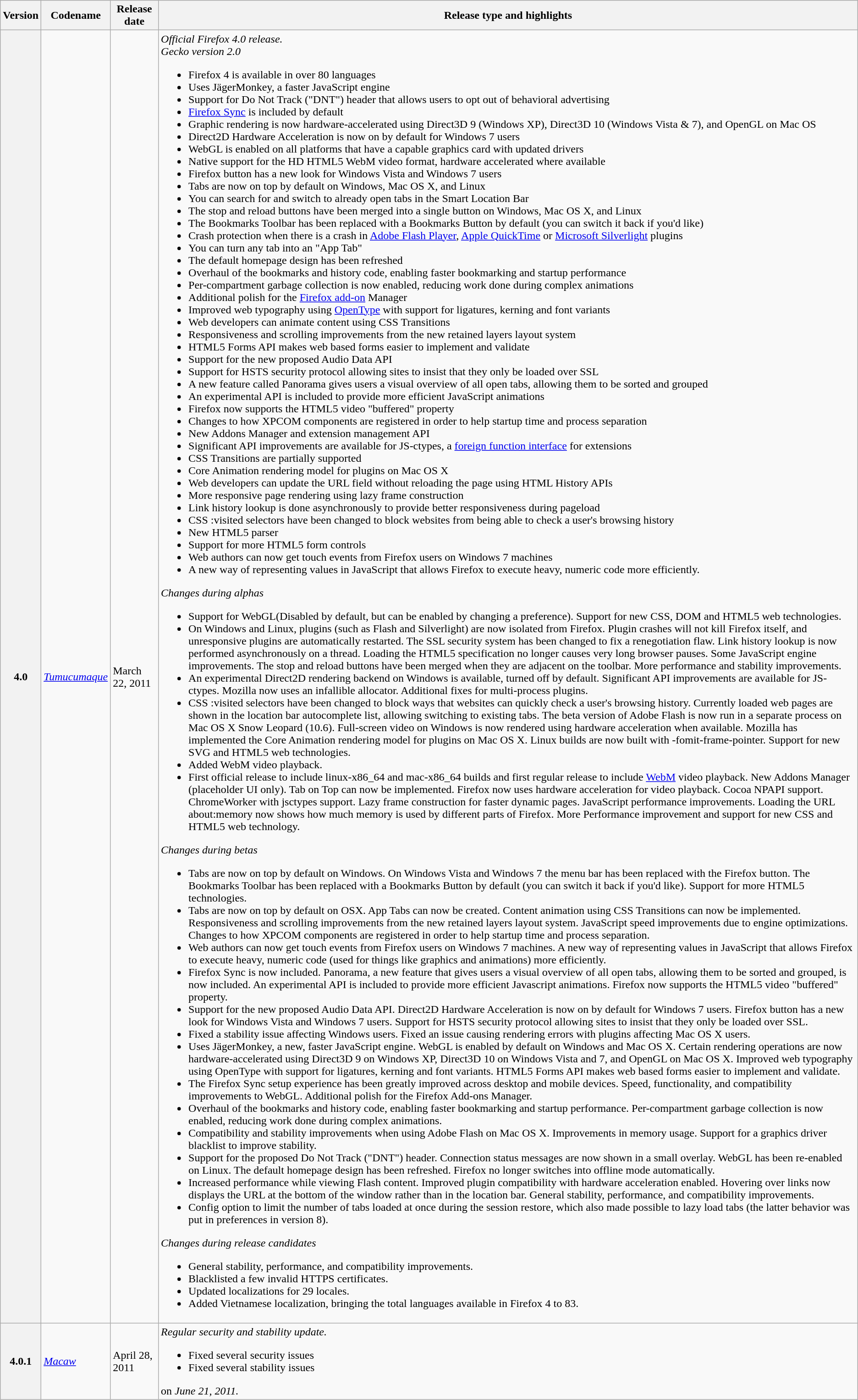<table class="wikitable mw-collapsible">
<tr>
<th scope="col">Version</th>
<th scope="col">Codename</th>
<th scope="col">Release date</th>
<th scope="col">Release type and highlights</th>
</tr>
<tr>
<th scope="row">4.0</th>
<td><em><a href='#'>Tumucumaque</a></em></td>
<td>March 22, 2011</td>
<td><em>Official Firefox 4.0 release.</em><br><em>Gecko version 2.0</em><ul><li>Firefox 4 is available in over 80 languages</li><li>Uses JägerMonkey, a faster JavaScript engine</li><li>Support for Do Not Track ("DNT") header that allows users to opt out of behavioral advertising</li><li><a href='#'>Firefox Sync</a> is included by default</li><li>Graphic rendering is now hardware-accelerated using Direct3D 9 (Windows XP), Direct3D 10 (Windows Vista & 7), and OpenGL on Mac OS</li><li>Direct2D Hardware Acceleration is now on by default for Windows 7 users</li><li>WebGL is enabled on all platforms that have a capable graphics card with updated drivers</li><li>Native support for the HD HTML5 WebM video format, hardware accelerated where available</li><li>Firefox button has a new look for Windows Vista and Windows 7 users</li><li>Tabs are now on top by default on Windows, Mac OS X, and Linux</li><li>You can search for and switch to already open tabs in the Smart Location Bar</li><li>The stop and reload buttons have been merged into a single button on Windows, Mac OS X, and Linux</li><li>The Bookmarks Toolbar has been replaced with a Bookmarks Button by default (you can switch it back if you'd like)</li><li>Crash protection when there is a crash in <a href='#'>Adobe Flash Player</a>, <a href='#'>Apple QuickTime</a> or <a href='#'>Microsoft Silverlight</a> plugins</li><li>You can turn any tab into an "App Tab"</li><li>The default homepage design has been refreshed</li><li>Overhaul of the bookmarks and history code, enabling faster bookmarking and startup performance</li><li>Per-compartment garbage collection is now enabled, reducing work done during complex animations</li><li>Additional polish for the <a href='#'>Firefox add-on</a> Manager</li><li>Improved web typography using <a href='#'>OpenType</a> with support for ligatures, kerning and font variants</li><li>Web developers can animate content using CSS Transitions</li><li>Responsiveness and scrolling improvements from the new retained layers layout system</li><li>HTML5 Forms API makes web based forms easier to implement and validate</li><li>Support for the new proposed Audio Data API</li><li>Support for HSTS security protocol allowing sites to insist that they only be loaded over SSL</li><li>A new feature called Panorama gives users a visual overview of all open tabs, allowing them to be sorted and grouped</li><li>An experimental API is included to provide more efficient JavaScript animations</li><li>Firefox now supports the HTML5 video "buffered" property</li><li>Changes to how XPCOM components are registered in order to help startup time and process separation</li><li>New Addons Manager and extension management API</li><li>Significant API improvements are available for JS-ctypes, a <a href='#'>foreign function interface</a> for extensions</li><li>CSS Transitions are partially supported</li><li>Core Animation rendering model for plugins on Mac OS X</li><li>Web developers can update the URL field without reloading the page using HTML History APIs</li><li>More responsive page rendering using lazy frame construction</li><li>Link history lookup is done asynchronously to provide better responsiveness during pageload</li><li>CSS :visited selectors have been changed to block websites from being able to check a user's browsing history</li><li>New HTML5 parser</li><li>Support for more HTML5 form controls</li><li>Web authors can now get touch events from Firefox users on Windows 7 machines</li><li>A new way of representing values in JavaScript that allows Firefox to execute heavy, numeric code more efficiently.</li></ul><em>Changes during alphas</em><ul><li>Support for WebGL(Disabled by default, but can be enabled by changing a preference). Support for new CSS, DOM and HTML5 web technologies.</li><li>On Windows and Linux, plugins (such as Flash and Silverlight) are now isolated from Firefox. Plugin crashes will not kill Firefox itself, and unresponsive plugins are automatically restarted. The SSL security system has been changed to fix a renegotiation flaw. Link history lookup is now performed asynchronously on a thread. Loading the HTML5 specification no longer causes very long browser pauses. Some JavaScript engine improvements. The stop and reload buttons have been merged when they are adjacent on the toolbar. More performance and stability improvements.</li><li>An experimental Direct2D rendering backend on Windows is available, turned off by default. Significant API improvements are available for JS-ctypes. Mozilla now uses an infallible allocator. Additional fixes for multi-process plugins.</li><li>CSS :visited selectors have been changed to block ways that websites can quickly check a user's browsing history. Currently loaded web pages are shown in the location bar autocomplete list, allowing switching to existing tabs. The beta version of Adobe Flash is now run in a separate process on Mac OS X Snow Leopard (10.6). Full-screen video on Windows is now rendered using hardware acceleration when available. Mozilla has implemented the Core Animation rendering model for plugins on Mac OS X. Linux builds are now built with -fomit-frame-pointer. Support for new SVG and HTML5 web technologies.</li><li>Added WebM video playback.</li><li>First official release to include linux-x86_64 and mac-x86_64 builds and first regular release to include <a href='#'>WebM</a> video playback. New Addons Manager (placeholder UI only). Tab on Top can now be implemented. Firefox now uses hardware acceleration for video playback. Cocoa NPAPI support. ChromeWorker with jsctypes support. Lazy frame construction for faster dynamic pages. JavaScript performance improvements. Loading the URL about:memory now shows how much memory is used by different parts of Firefox. More Performance improvement and support for new CSS and HTML5 web technology.</li></ul><em>Changes during betas</em><ul><li>Tabs are now on top by default on Windows. On Windows Vista and Windows 7 the menu bar has been replaced with the Firefox button. The Bookmarks Toolbar has been replaced with a Bookmarks Button by default (you can switch it back if you'd like). Support for more HTML5 technologies.</li><li>Tabs are now on top by default on OSX. App Tabs can now be created. Content animation using CSS Transitions can now be implemented. Responsiveness and scrolling improvements from the new retained layers layout system. JavaScript speed improvements due to engine optimizations. Changes to how XPCOM components are registered in order to help startup time and process separation.</li><li>Web authors can now get touch events from Firefox users on Windows 7 machines. A new way of representing values in JavaScript that allows Firefox to execute heavy, numeric code (used for things like graphics and animations) more efficiently.</li><li>Firefox Sync is now included. Panorama, a new feature that gives users a visual overview of all open tabs, allowing them to be sorted and grouped, is now included. An experimental API is included to provide more efficient Javascript animations. Firefox now supports the HTML5 video "buffered" property.</li><li>Support for the new proposed Audio Data API. Direct2D Hardware Acceleration is now on by default for Windows 7 users. Firefox button has a new look for Windows Vista and Windows 7 users. Support for HSTS security protocol allowing sites to insist that they only be loaded over SSL.</li><li>Fixed a stability issue affecting Windows users. Fixed an issue causing rendering errors with plugins affecting Mac OS X users.</li><li>Uses JägerMonkey, a new, faster JavaScript engine. WebGL is enabled by default on Windows and Mac OS X. Certain rendering operations are now hardware-accelerated using Direct3D 9 on Windows XP, Direct3D 10 on Windows Vista and 7, and OpenGL on Mac OS X. Improved web typography using OpenType with support for ligatures, kerning and font variants. HTML5 Forms API makes web based forms easier to implement and validate.</li><li>The Firefox Sync setup experience has been greatly improved across desktop and mobile devices. Speed, functionality, and compatibility improvements to WebGL. Additional polish for the Firefox Add-ons Manager.</li><li>Overhaul of the bookmarks and history code, enabling faster bookmarking and startup performance. Per-compartment garbage collection is now enabled, reducing work done during complex animations.</li><li>Compatibility and stability improvements when using Adobe Flash on Mac OS X. Improvements in memory usage. Support for a graphics driver blacklist to improve stability.</li><li>Support for the proposed Do Not Track ("DNT") header. Connection status messages are now shown in a small overlay. WebGL has been re-enabled on Linux. The default homepage design has been refreshed. Firefox no longer switches into offline mode automatically.</li><li>Increased performance while viewing Flash content. Improved plugin compatibility with hardware acceleration enabled. Hovering over links now displays the URL at the bottom of the window rather than in the location bar. General stability, performance, and compatibility improvements.</li><li>Config option to limit the number of tabs loaded at once during the session restore, which also made possible to lazy load tabs (the latter behavior was put in preferences in version 8).</li></ul><em>Changes during release candidates</em><ul><li>General stability, performance, and compatibility improvements.</li><li>Blacklisted a few invalid HTTPS certificates.</li><li>Updated localizations for 29 locales.</li><li>Added Vietnamese localization, bringing the total languages available in Firefox 4 to 83.</li></ul></td>
</tr>
<tr>
<th scope="row">4.0.1</th>
<td><em><a href='#'>Macaw</a></em></td>
<td>April 28, 2011</td>
<td><em>Regular security and stability update.</em><br><ul><li>Fixed several security issues</li><li>Fixed several stability issues</li></ul> on <em>June 21, 2011.</em></td>
</tr>
</table>
